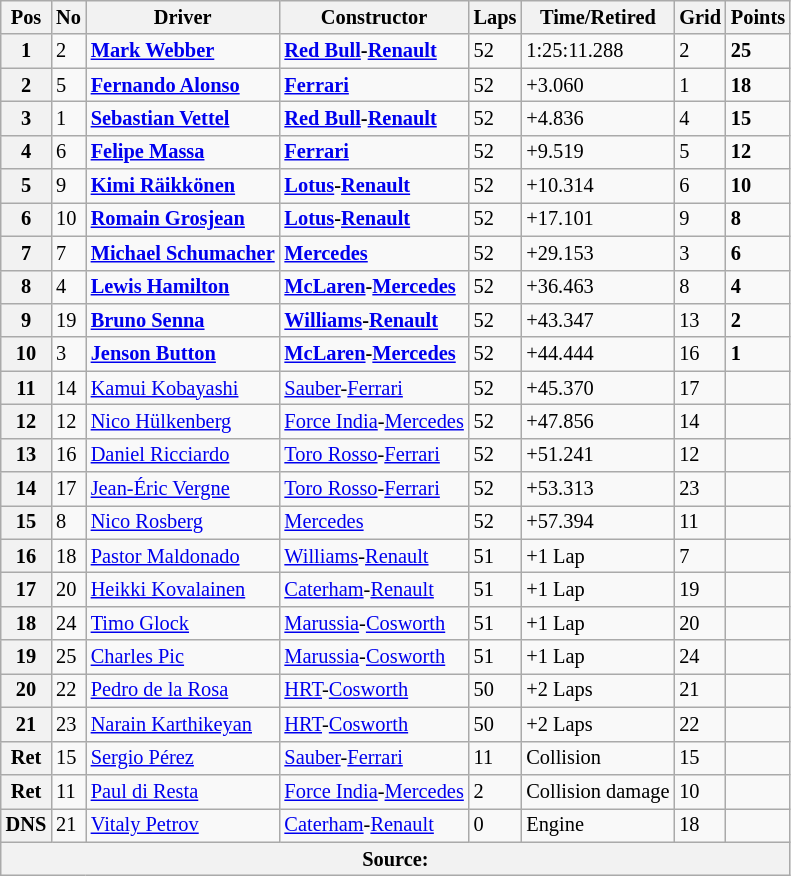<table class="wikitable" style="font-size: 85%">
<tr>
<th>Pos</th>
<th>No</th>
<th>Driver</th>
<th>Constructor</th>
<th>Laps</th>
<th>Time/Retired</th>
<th>Grid</th>
<th>Points</th>
</tr>
<tr>
<th>1</th>
<td>2</td>
<td><strong> <a href='#'>Mark Webber</a></strong></td>
<td><strong><a href='#'>Red Bull</a>-<a href='#'>Renault</a></strong></td>
<td>52</td>
<td>1:25:11.288</td>
<td>2</td>
<td><strong>25</strong></td>
</tr>
<tr>
<th>2</th>
<td>5</td>
<td><strong> <a href='#'>Fernando Alonso</a></strong></td>
<td><strong><a href='#'>Ferrari</a></strong></td>
<td>52</td>
<td>+3.060</td>
<td>1</td>
<td><strong>18</strong></td>
</tr>
<tr>
<th>3</th>
<td>1</td>
<td><strong> <a href='#'>Sebastian Vettel</a></strong></td>
<td><strong><a href='#'>Red Bull</a>-<a href='#'>Renault</a></strong></td>
<td>52</td>
<td>+4.836</td>
<td>4</td>
<td><strong>15</strong></td>
</tr>
<tr>
<th>4</th>
<td>6</td>
<td><strong> <a href='#'>Felipe Massa</a></strong></td>
<td><strong><a href='#'>Ferrari</a></strong></td>
<td>52</td>
<td>+9.519</td>
<td>5</td>
<td><strong>12</strong></td>
</tr>
<tr>
<th>5</th>
<td>9</td>
<td><strong> <a href='#'>Kimi Räikkönen</a></strong></td>
<td><strong><a href='#'>Lotus</a>-<a href='#'>Renault</a></strong></td>
<td>52</td>
<td>+10.314</td>
<td>6</td>
<td><strong>10</strong></td>
</tr>
<tr>
<th>6</th>
<td>10</td>
<td><strong> <a href='#'>Romain Grosjean</a></strong></td>
<td><strong><a href='#'>Lotus</a>-<a href='#'>Renault</a></strong></td>
<td>52</td>
<td>+17.101</td>
<td>9</td>
<td><strong>8</strong></td>
</tr>
<tr>
<th>7</th>
<td>7</td>
<td><strong> <a href='#'>Michael Schumacher</a></strong></td>
<td><strong><a href='#'>Mercedes</a></strong></td>
<td>52</td>
<td>+29.153</td>
<td>3</td>
<td><strong>6</strong></td>
</tr>
<tr>
<th>8</th>
<td>4</td>
<td><strong> <a href='#'>Lewis Hamilton</a></strong></td>
<td><strong><a href='#'>McLaren</a>-<a href='#'>Mercedes</a></strong></td>
<td>52</td>
<td>+36.463</td>
<td>8</td>
<td><strong>4</strong></td>
</tr>
<tr>
<th>9</th>
<td>19</td>
<td><strong> <a href='#'>Bruno Senna</a></strong></td>
<td><strong><a href='#'>Williams</a>-<a href='#'>Renault</a></strong></td>
<td>52</td>
<td>+43.347</td>
<td>13</td>
<td><strong>2</strong></td>
</tr>
<tr>
<th>10</th>
<td>3</td>
<td><strong> <a href='#'>Jenson Button</a></strong></td>
<td><strong><a href='#'>McLaren</a>-<a href='#'>Mercedes</a></strong></td>
<td>52</td>
<td>+44.444</td>
<td>16</td>
<td><strong>1</strong></td>
</tr>
<tr>
<th>11</th>
<td>14</td>
<td> <a href='#'>Kamui Kobayashi</a></td>
<td><a href='#'>Sauber</a>-<a href='#'>Ferrari</a></td>
<td>52</td>
<td>+45.370</td>
<td>17</td>
<td></td>
</tr>
<tr>
<th>12</th>
<td>12</td>
<td> <a href='#'>Nico Hülkenberg</a></td>
<td><a href='#'>Force India</a>-<a href='#'>Mercedes</a></td>
<td>52</td>
<td>+47.856</td>
<td>14</td>
<td></td>
</tr>
<tr>
<th>13</th>
<td>16</td>
<td> <a href='#'>Daniel Ricciardo</a></td>
<td><a href='#'>Toro Rosso</a>-<a href='#'>Ferrari</a></td>
<td>52</td>
<td>+51.241</td>
<td>12</td>
<td></td>
</tr>
<tr>
<th>14</th>
<td>17</td>
<td> <a href='#'>Jean-Éric Vergne</a></td>
<td><a href='#'>Toro Rosso</a>-<a href='#'>Ferrari</a></td>
<td>52</td>
<td>+53.313</td>
<td>23</td>
<td></td>
</tr>
<tr>
<th>15</th>
<td>8</td>
<td> <a href='#'>Nico Rosberg</a></td>
<td><a href='#'>Mercedes</a></td>
<td>52</td>
<td>+57.394</td>
<td>11</td>
<td></td>
</tr>
<tr>
<th>16</th>
<td>18</td>
<td> <a href='#'>Pastor Maldonado</a></td>
<td><a href='#'>Williams</a>-<a href='#'>Renault</a></td>
<td>51</td>
<td>+1 Lap</td>
<td>7</td>
<td></td>
</tr>
<tr>
<th>17</th>
<td>20</td>
<td> <a href='#'>Heikki Kovalainen</a></td>
<td><a href='#'>Caterham</a>-<a href='#'>Renault</a></td>
<td>51</td>
<td>+1 Lap</td>
<td>19</td>
<td></td>
</tr>
<tr>
<th>18</th>
<td>24</td>
<td> <a href='#'>Timo Glock</a></td>
<td><a href='#'>Marussia</a>-<a href='#'>Cosworth</a></td>
<td>51</td>
<td>+1 Lap</td>
<td>20</td>
<td></td>
</tr>
<tr>
<th>19</th>
<td>25</td>
<td> <a href='#'>Charles Pic</a></td>
<td><a href='#'>Marussia</a>-<a href='#'>Cosworth</a></td>
<td>51</td>
<td>+1 Lap</td>
<td>24</td>
<td></td>
</tr>
<tr>
<th>20</th>
<td>22</td>
<td> <a href='#'>Pedro de la Rosa</a></td>
<td><a href='#'>HRT</a>-<a href='#'>Cosworth</a></td>
<td>50</td>
<td>+2 Laps</td>
<td>21</td>
<td></td>
</tr>
<tr>
<th>21</th>
<td>23</td>
<td> <a href='#'>Narain Karthikeyan</a></td>
<td><a href='#'>HRT</a>-<a href='#'>Cosworth</a></td>
<td>50</td>
<td>+2 Laps</td>
<td>22</td>
<td></td>
</tr>
<tr>
<th>Ret</th>
<td>15</td>
<td> <a href='#'>Sergio Pérez</a></td>
<td><a href='#'>Sauber</a>-<a href='#'>Ferrari</a></td>
<td>11</td>
<td>Collision</td>
<td>15</td>
<td></td>
</tr>
<tr>
<th>Ret</th>
<td>11</td>
<td> <a href='#'>Paul di Resta</a></td>
<td><a href='#'>Force India</a>-<a href='#'>Mercedes</a></td>
<td>2</td>
<td>Collision damage</td>
<td>10</td>
<td></td>
</tr>
<tr>
<th>DNS</th>
<td>21</td>
<td> <a href='#'>Vitaly Petrov</a></td>
<td><a href='#'>Caterham</a>-<a href='#'>Renault</a></td>
<td>0</td>
<td>Engine</td>
<td>18</td>
<td></td>
</tr>
<tr>
<th colspan=8>Source:</th>
</tr>
</table>
